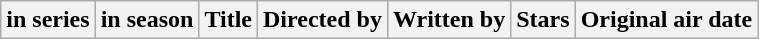<table class="wikitable sortable plainrowheaders">
<tr>
<th scope="col" class="unsortable"> in series</th>
<th scope="col"> in season</th>
<th scope="col">Title</th>
<th scope="col" class="unsortable">Directed by</th>
<th scope="col" class="unsortable">Written by</th>
<th scope="col" class="unsortable">Stars</th>
<th scope="col" class="unsortable">Original air date<br>



























</th>
</tr>
</table>
